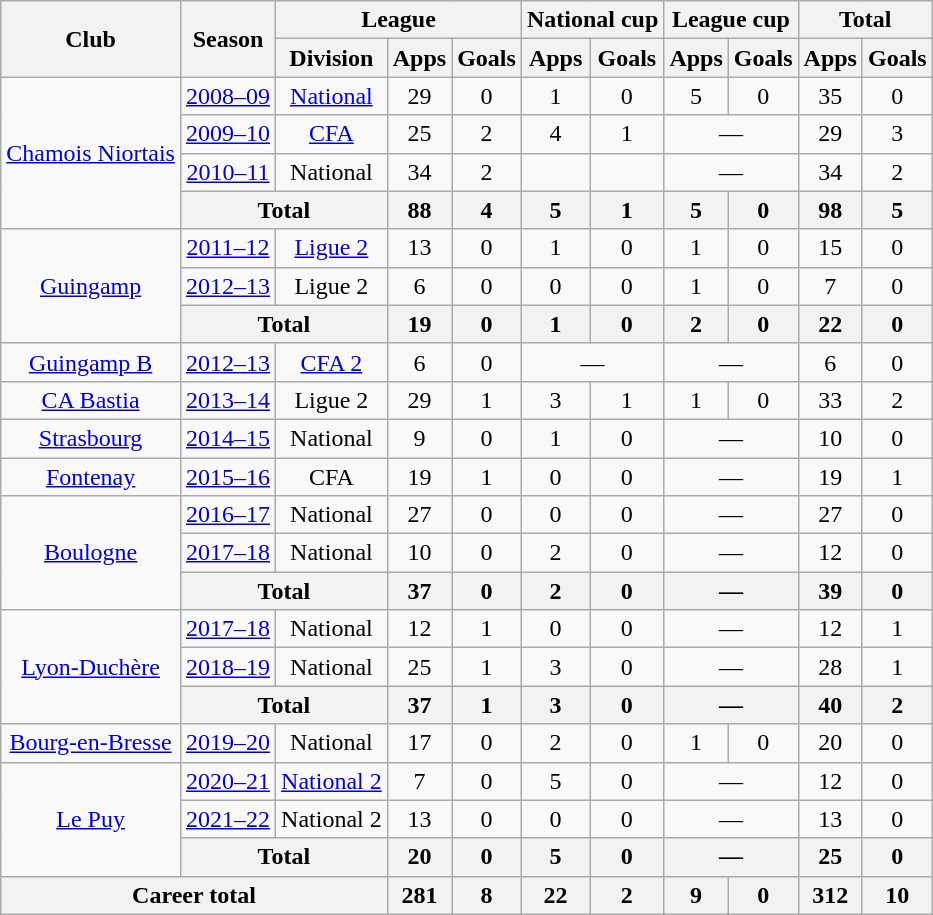<table class="wikitable" style="text-align:center">
<tr>
<th rowspan="2">Club</th>
<th rowspan="2">Season</th>
<th colspan="3">League</th>
<th colspan="2">National cup</th>
<th colspan="2">League cup</th>
<th colspan="2">Total</th>
</tr>
<tr>
<th>Division</th>
<th>Apps</th>
<th>Goals</th>
<th>Apps</th>
<th>Goals</th>
<th>Apps</th>
<th>Goals</th>
<th>Apps</th>
<th>Goals</th>
</tr>
<tr>
<td rowspan="4"><a href='#'>Chamois Niortais</a></td>
<td><a href='#'>2008–09</a></td>
<td><a href='#'>National</a></td>
<td>29</td>
<td>0</td>
<td>1</td>
<td>0</td>
<td>5</td>
<td>0</td>
<td>35</td>
<td>0</td>
</tr>
<tr>
<td><a href='#'>2009–10</a></td>
<td><a href='#'>CFA</a></td>
<td>25</td>
<td>2</td>
<td>4</td>
<td>1</td>
<td colspan="2">—</td>
<td>29</td>
<td>3</td>
</tr>
<tr>
<td><a href='#'>2010–11</a></td>
<td>National</td>
<td>34</td>
<td>2</td>
<td></td>
<td></td>
<td colspan="2">—</td>
<td>34</td>
<td>2</td>
</tr>
<tr>
<th colspan="2">Total</th>
<th>88</th>
<th>4</th>
<th>5</th>
<th>1</th>
<th>5</th>
<th>0</th>
<th>98</th>
<th>5</th>
</tr>
<tr>
<td rowspan="3"><a href='#'>Guingamp</a></td>
<td><a href='#'>2011–12</a></td>
<td><a href='#'>Ligue 2</a></td>
<td>13</td>
<td>0</td>
<td>1</td>
<td>0</td>
<td>1</td>
<td>0</td>
<td>15</td>
<td>0</td>
</tr>
<tr>
<td><a href='#'>2012–13</a></td>
<td>Ligue 2</td>
<td>6</td>
<td>0</td>
<td>0</td>
<td>0</td>
<td>1</td>
<td>0</td>
<td>7</td>
<td>0</td>
</tr>
<tr>
<th colspan="2">Total</th>
<th>19</th>
<th>0</th>
<th>1</th>
<th>0</th>
<th>2</th>
<th>0</th>
<th>22</th>
<th>0</th>
</tr>
<tr>
<td><a href='#'>Guingamp B</a></td>
<td><a href='#'>2012–13</a></td>
<td><a href='#'>CFA 2</a></td>
<td>6</td>
<td>0</td>
<td colspan="2">—</td>
<td colspan="2">—</td>
<td>6</td>
<td>0</td>
</tr>
<tr>
<td><a href='#'>CA Bastia</a></td>
<td><a href='#'>2013–14</a></td>
<td>Ligue 2</td>
<td>29</td>
<td>1</td>
<td>3</td>
<td>1</td>
<td>1</td>
<td>0</td>
<td>33</td>
<td>2</td>
</tr>
<tr>
<td><a href='#'>Strasbourg</a></td>
<td><a href='#'>2014–15</a></td>
<td>National</td>
<td>9</td>
<td>0</td>
<td>1</td>
<td>0</td>
<td colspan="2">—</td>
<td>10</td>
<td>0</td>
</tr>
<tr>
<td><a href='#'>Fontenay</a></td>
<td><a href='#'>2015–16</a></td>
<td>CFA</td>
<td>19</td>
<td>1</td>
<td>0</td>
<td>0</td>
<td colspan="2">—</td>
<td>19</td>
<td>1</td>
</tr>
<tr>
<td rowspan="3"><a href='#'>Boulogne</a></td>
<td><a href='#'>2016–17</a></td>
<td>National</td>
<td>27</td>
<td>0</td>
<td>0</td>
<td>0</td>
<td colspan="2">—</td>
<td>27</td>
<td>0</td>
</tr>
<tr>
<td><a href='#'>2017–18</a></td>
<td>National</td>
<td>10</td>
<td>0</td>
<td>2</td>
<td>0</td>
<td colspan="2">—</td>
<td>12</td>
<td>0</td>
</tr>
<tr>
<th colspan="2">Total</th>
<th>37</th>
<th>0</th>
<th>2</th>
<th>0</th>
<th colspan="2">—</th>
<th>39</th>
<th>0</th>
</tr>
<tr>
<td rowspan="3"><a href='#'>Lyon-Duchère</a></td>
<td><a href='#'>2017–18</a></td>
<td>National</td>
<td>12</td>
<td>1</td>
<td>0</td>
<td>0</td>
<td colspan="2">—</td>
<td>12</td>
<td>1</td>
</tr>
<tr>
<td><a href='#'>2018–19</a></td>
<td>National</td>
<td>25</td>
<td>1</td>
<td>3</td>
<td>0</td>
<td colspan="2"colspan="2">—</td>
<td>28</td>
<td>1</td>
</tr>
<tr>
<th colspan="2">Total</th>
<th>37</th>
<th>1</th>
<th>3</th>
<th>0</th>
<th colspan="2">—</th>
<th>40</th>
<th>2</th>
</tr>
<tr>
<td><a href='#'>Bourg-en-Bresse</a></td>
<td><a href='#'>2019–20</a></td>
<td>National</td>
<td>17</td>
<td>0</td>
<td>2</td>
<td>0</td>
<td>1</td>
<td>0</td>
<td>20</td>
<td>0</td>
</tr>
<tr>
<td rowspan="3"><a href='#'>Le Puy</a></td>
<td><a href='#'>2020–21</a></td>
<td><a href='#'>National 2</a></td>
<td>7</td>
<td>0</td>
<td>5</td>
<td>0</td>
<td colspan="2">—</td>
<td>12</td>
<td>0</td>
</tr>
<tr>
<td><a href='#'>2021–22</a></td>
<td>National 2</td>
<td>13</td>
<td>0</td>
<td>0</td>
<td>0</td>
<td colspan="2">—</td>
<td>13</td>
<td>0</td>
</tr>
<tr>
<th colspan="2">Total</th>
<th>20</th>
<th>0</th>
<th>5</th>
<th>0</th>
<th colspan="2">—</th>
<th>25</th>
<th>0</th>
</tr>
<tr>
<th colspan="3">Career total</th>
<th>281</th>
<th>8</th>
<th>22</th>
<th>2</th>
<th>9</th>
<th>0</th>
<th>312</th>
<th>10</th>
</tr>
</table>
